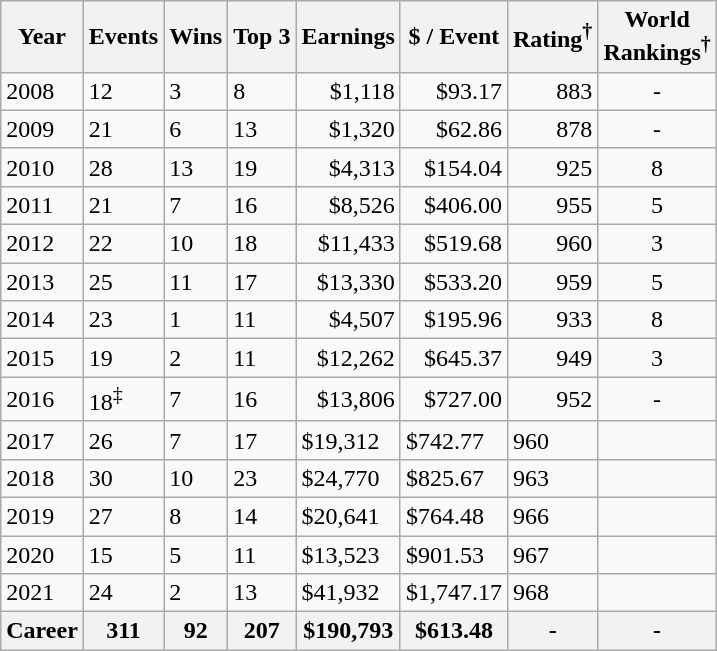<table class="wikitable sortable">
<tr>
<th>Year</th>
<th>Events</th>
<th>Wins</th>
<th>Top 3</th>
<th>Earnings</th>
<th>$ / Event</th>
<th>Rating<sup>†</sup></th>
<th>World<br>Rankings<sup>†</sup></th>
</tr>
<tr>
<td>2008</td>
<td>12</td>
<td>3</td>
<td>8</td>
<td align=right>$1,118</td>
<td align=right>$93.17</td>
<td align=right>883</td>
<td align=center>-</td>
</tr>
<tr>
<td>2009</td>
<td>21</td>
<td>6</td>
<td>13</td>
<td align=right>$1,320</td>
<td align=right>$62.86</td>
<td align=right>878</td>
<td align=center>-</td>
</tr>
<tr>
<td>2010</td>
<td>28</td>
<td>13</td>
<td>19</td>
<td align=right>$4,313</td>
<td align=right>$154.04</td>
<td align=right>925</td>
<td align=center>8</td>
</tr>
<tr>
<td>2011</td>
<td>21</td>
<td>7</td>
<td>16</td>
<td align=right>$8,526</td>
<td align=right>$406.00</td>
<td align=right>955</td>
<td align=center>5</td>
</tr>
<tr>
<td>2012</td>
<td>22</td>
<td>10</td>
<td>18</td>
<td align=right>$11,433</td>
<td align=right>$519.68</td>
<td align=right>960</td>
<td align=center>3</td>
</tr>
<tr>
<td>2013</td>
<td>25</td>
<td>11</td>
<td>17</td>
<td align=right>$13,330</td>
<td align=right>$533.20</td>
<td align=right>959</td>
<td align=center>5</td>
</tr>
<tr>
<td>2014</td>
<td>23</td>
<td>1</td>
<td>11</td>
<td align=right>$4,507</td>
<td align=right>$195.96</td>
<td align=right>933</td>
<td align=center>8</td>
</tr>
<tr>
<td>2015</td>
<td>19</td>
<td>2</td>
<td>11</td>
<td align=right>$12,262</td>
<td align=right>$645.37</td>
<td align=right>949</td>
<td align=center>3</td>
</tr>
<tr>
<td>2016</td>
<td>18<sup>‡</sup></td>
<td>7</td>
<td>16</td>
<td align=right>$13,806</td>
<td align=right>$727.00</td>
<td align=right>952</td>
<td align=center>-</td>
</tr>
<tr>
<td>2017</td>
<td>26</td>
<td>7</td>
<td>17</td>
<td>$19,312</td>
<td>$742.77</td>
<td>960</td>
<td></td>
</tr>
<tr>
<td>2018</td>
<td>30</td>
<td>10</td>
<td>23</td>
<td>$24,770</td>
<td>$825.67</td>
<td>963</td>
<td></td>
</tr>
<tr>
<td>2019</td>
<td>27</td>
<td>8</td>
<td>14</td>
<td>$20,641</td>
<td>$764.48</td>
<td>966</td>
<td></td>
</tr>
<tr>
<td>2020</td>
<td>15</td>
<td>5</td>
<td>11</td>
<td>$13,523</td>
<td>$901.53</td>
<td>967</td>
<td></td>
</tr>
<tr>
<td>2021</td>
<td>24</td>
<td>2</td>
<td>13</td>
<td>$41,932</td>
<td>$1,747.17</td>
<td>968</td>
<td></td>
</tr>
<tr>
<th>Career</th>
<th>311</th>
<th>92</th>
<th>207</th>
<th>$190,793</th>
<th>$613.48</th>
<th>-</th>
<th>-</th>
</tr>
</table>
